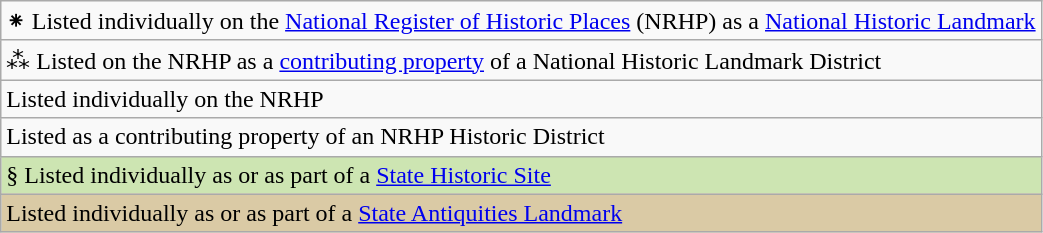<table class="wikitable">
<tr>
<td>⁕ Listed individually on the <a href='#'>National Register of Historic Places</a> (NRHP) as a <a href='#'>National Historic Landmark</a></td>
</tr>
<tr>
<td>⁂ Listed on the NRHP as a <a href='#'>contributing property</a> of a National Historic Landmark District</td>
</tr>
<tr>
<td> Listed individually on the NRHP</td>
</tr>
<tr>
<td> Listed as a contributing property of an NRHP Historic District</td>
</tr>
<tr>
<td style="background: #CDE5B2">§ Listed individually as or as part of a <a href='#'>State Historic Site</a></td>
</tr>
<tr>
<td style="background: #DACAA5"> Listed individually as or as part of a <a href='#'>State Antiquities Landmark</a></td>
</tr>
</table>
